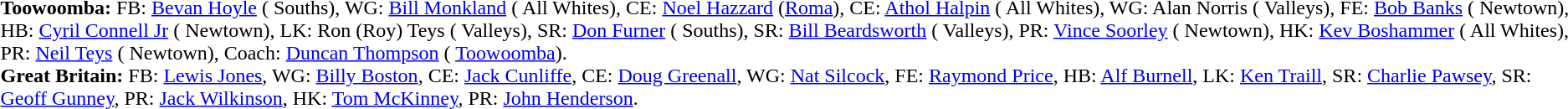<table width="100%" class="mw-collapsible mw-collapsed">
<tr>
<td valign="top" width="50%"><br><strong>Toowoomba:</strong> FB: <a href='#'>Bevan Hoyle</a> ( Souths), WG: <a href='#'>Bill Monkland</a> ( All Whites), CE: <a href='#'>Noel Hazzard</a> (<a href='#'>Roma</a>), CE: <a href='#'>Athol Halpin</a> ( All Whites), WG: Alan Norris ( Valleys), FE: <a href='#'>Bob Banks</a> ( Newtown), HB: <a href='#'>Cyril Connell Jr</a> ( Newtown), LK: Ron (Roy) Teys ( Valleys), SR: <a href='#'>Don Furner</a> ( Souths), SR: <a href='#'>Bill Beardsworth</a> ( Valleys), PR: <a href='#'>Vince Soorley</a> ( Newtown), HK: <a href='#'>Kev Boshammer</a> ( All Whites), PR: <a href='#'>Neil Teys</a> ( Newtown), Coach: <a href='#'>Duncan Thompson</a> ( <a href='#'>Toowoomba</a>).<br>
<strong>Great Britain:</strong> FB: <a href='#'>Lewis Jones</a>, WG: <a href='#'>Billy Boston</a>, CE: <a href='#'>Jack Cunliffe</a>, CE: <a href='#'>Doug Greenall</a>, WG: <a href='#'>Nat Silcock</a>, FE: <a href='#'>Raymond Price</a>, HB: <a href='#'>Alf Burnell</a>, LK: <a href='#'>Ken Traill</a>, SR: <a href='#'>Charlie Pawsey</a>, SR: <a href='#'>Geoff Gunney</a>, PR: <a href='#'>Jack Wilkinson</a>, HK: <a href='#'>Tom McKinney</a>, PR: <a href='#'>John Henderson</a>.<br></td>
</tr>
</table>
